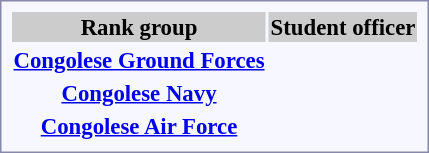<table style="border:1px solid #8888aa; background-color:#f7f8ff; padding:5px; font-size:95%; margin: 0px 12px 12px 0px; text-align:center;">
<tr bgcolor="#CCCCCC">
<th>Rank group</th>
<th>Student officer</th>
</tr>
<tr>
<td rowspan=2><strong> <a href='#'>Congolese Ground Forces</a></strong></td>
<td></td>
</tr>
<tr>
<td></td>
</tr>
<tr>
<td rowspan=2><strong> <a href='#'>Congolese Navy</a></strong></td>
<td></td>
</tr>
<tr>
<td></td>
</tr>
<tr>
<td rowspan=2><strong> <a href='#'>Congolese Air Force</a></strong></td>
<td></td>
</tr>
<tr>
<td></td>
</tr>
</table>
